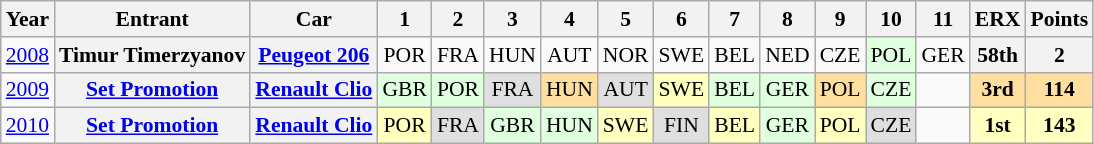<table class="wikitable" border="1" style="text-align:center; font-size:90%;">
<tr valign="top">
<th>Year</th>
<th>Entrant</th>
<th>Car</th>
<th>1</th>
<th>2</th>
<th>3</th>
<th>4</th>
<th>5</th>
<th>6</th>
<th>7</th>
<th>8</th>
<th>9</th>
<th>10</th>
<th>11</th>
<th>ERX</th>
<th>Points</th>
</tr>
<tr>
<td><a href='#'>2008</a></td>
<th>Timur Timerzyanov</th>
<th><a href='#'>Peugeot 206</a></th>
<td>POR</td>
<td>FRA</td>
<td>HUN</td>
<td>AUT</td>
<td>NOR</td>
<td>SWE</td>
<td>BEL</td>
<td>NED</td>
<td>CZE</td>
<td style="background:#DFFFDF;">POL<br></td>
<td>GER</td>
<th>58th</th>
<th>2</th>
</tr>
<tr>
<td><a href='#'>2009</a></td>
<th><a href='#'>Set Promotion</a></th>
<th><a href='#'>Renault Clio</a></th>
<td style="background:#DFFFDF;">GBR<br></td>
<td style="background:#DFFFDF;">POR<br></td>
<td style="background:#DFDFDF;">FRA<br></td>
<td style="background:#FFDF9F;">HUN<br></td>
<td style="background:#DFDFDF;">AUT<br></td>
<td style="background:#FFFFBF;">SWE<br></td>
<td style="background:#DFFFDF;">BEL<br></td>
<td style="background:#DFFFDF;">GER<br></td>
<td style="background:#FFDF9F;">POL<br></td>
<td style="background:#DFFFDF;">CZE<br></td>
<td></td>
<th style="background:#FFDF9F;">3rd</th>
<th style="background:#FFDF9F;">114</th>
</tr>
<tr>
<td><a href='#'>2010</a></td>
<th><a href='#'>Set Promotion</a></th>
<th><a href='#'>Renault Clio</a></th>
<td style="background:#FFFFBF;">POR<br></td>
<td style="background:#DFDFDF;">FRA<br></td>
<td style="background:#DFFFDF;">GBR<br></td>
<td style="background:#DFFFDF;">HUN<br></td>
<td style="background:#FFFFBF;">SWE<br></td>
<td style="background:#DFDFDF;">FIN<br></td>
<td style="background:#FFFFBF;">BEL<br></td>
<td style="background:#DFFFDF;">GER<br></td>
<td style="background:#FFFFBF;">POL<br></td>
<td style="background:#DFDFDF;">CZE<br></td>
<td></td>
<th style="background:#FFFFBF;">1st</th>
<th style="background:#FFFFBF;">143</th>
</tr>
</table>
